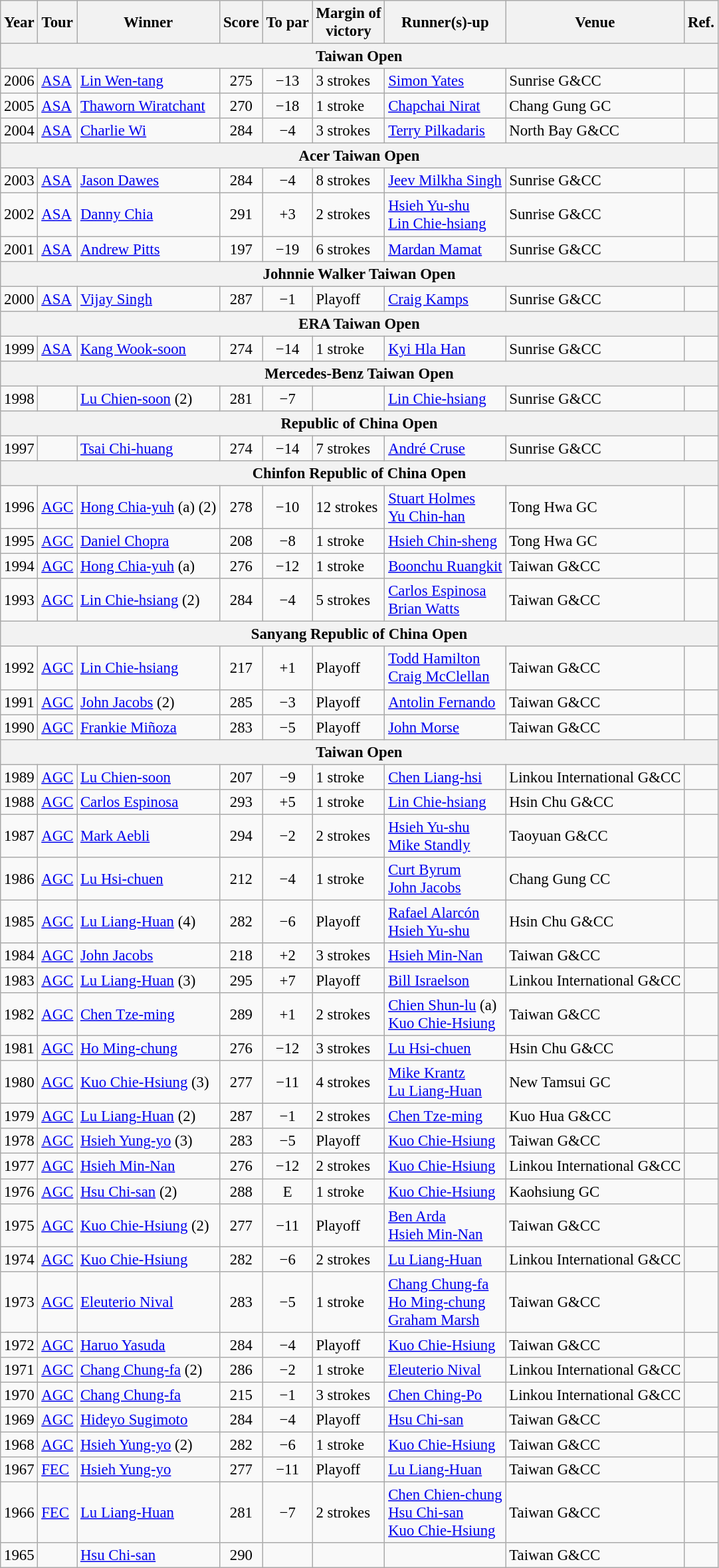<table class="wikitable" style="font-size:95%">
<tr>
<th>Year</th>
<th>Tour</th>
<th>Winner</th>
<th>Score</th>
<th>To par</th>
<th>Margin of<br>victory</th>
<th>Runner(s)-up</th>
<th>Venue</th>
<th>Ref.</th>
</tr>
<tr>
<th colspan=9>Taiwan Open</th>
</tr>
<tr>
<td>2006</td>
<td><a href='#'>ASA</a></td>
<td> <a href='#'>Lin Wen-tang</a></td>
<td align=center>275</td>
<td align=center>−13</td>
<td>3 strokes</td>
<td> <a href='#'>Simon Yates</a></td>
<td>Sunrise G&CC</td>
<td></td>
</tr>
<tr>
<td>2005</td>
<td><a href='#'>ASA</a></td>
<td> <a href='#'>Thaworn Wiratchant</a></td>
<td align=center>270</td>
<td align=center>−18</td>
<td>1 stroke</td>
<td> <a href='#'>Chapchai Nirat</a></td>
<td>Chang Gung GC</td>
<td></td>
</tr>
<tr>
<td>2004</td>
<td><a href='#'>ASA</a></td>
<td> <a href='#'>Charlie Wi</a></td>
<td align=center>284</td>
<td align=center>−4</td>
<td>3 strokes</td>
<td> <a href='#'>Terry Pilkadaris</a></td>
<td>North Bay G&CC</td>
<td></td>
</tr>
<tr>
<th colspan=9>Acer Taiwan Open</th>
</tr>
<tr>
<td>2003</td>
<td><a href='#'>ASA</a></td>
<td> <a href='#'>Jason Dawes</a></td>
<td align=center>284</td>
<td align=center>−4</td>
<td>8 strokes</td>
<td> <a href='#'>Jeev Milkha Singh</a></td>
<td>Sunrise G&CC</td>
<td></td>
</tr>
<tr>
<td>2002</td>
<td><a href='#'>ASA</a></td>
<td> <a href='#'>Danny Chia</a></td>
<td align=center>291</td>
<td align=center>+3</td>
<td>2 strokes</td>
<td> <a href='#'>Hsieh Yu-shu</a><br> <a href='#'>Lin Chie-hsiang</a></td>
<td>Sunrise G&CC</td>
<td></td>
</tr>
<tr>
<td>2001</td>
<td><a href='#'>ASA</a></td>
<td> <a href='#'>Andrew Pitts</a></td>
<td align=center>197</td>
<td align=center>−19</td>
<td>6 strokes</td>
<td> <a href='#'>Mardan Mamat</a></td>
<td>Sunrise G&CC</td>
<td></td>
</tr>
<tr>
<th colspan=9>Johnnie Walker Taiwan Open</th>
</tr>
<tr>
<td>2000</td>
<td><a href='#'>ASA</a></td>
<td> <a href='#'>Vijay Singh</a></td>
<td align=center>287</td>
<td align=center>−1</td>
<td>Playoff</td>
<td> <a href='#'>Craig Kamps</a></td>
<td>Sunrise G&CC</td>
<td></td>
</tr>
<tr>
<th colspan=9>ERA Taiwan Open</th>
</tr>
<tr>
<td>1999</td>
<td><a href='#'>ASA</a></td>
<td> <a href='#'>Kang Wook-soon</a></td>
<td align=center>274</td>
<td align=center>−14</td>
<td>1 stroke</td>
<td> <a href='#'>Kyi Hla Han</a></td>
<td>Sunrise G&CC</td>
<td></td>
</tr>
<tr>
<th colspan=9>Mercedes-Benz Taiwan Open</th>
</tr>
<tr>
<td>1998</td>
<td></td>
<td> <a href='#'>Lu Chien-soon</a> (2)</td>
<td align=center>281</td>
<td align=center>−7</td>
<td></td>
<td> <a href='#'>Lin Chie-hsiang</a></td>
<td>Sunrise G&CC</td>
<td></td>
</tr>
<tr>
<th colspan=9>Republic of China Open</th>
</tr>
<tr>
<td>1997</td>
<td></td>
<td> <a href='#'>Tsai Chi-huang</a></td>
<td align=center>274</td>
<td align=center>−14</td>
<td>7 strokes</td>
<td> <a href='#'>André Cruse</a></td>
<td>Sunrise G&CC</td>
<td></td>
</tr>
<tr>
<th colspan=9>Chinfon Republic of China Open</th>
</tr>
<tr>
<td>1996</td>
<td><a href='#'>AGC</a></td>
<td> <a href='#'>Hong Chia-yuh</a> (a) (2)</td>
<td align=center>278</td>
<td align=center>−10</td>
<td>12 strokes</td>
<td> <a href='#'>Stuart Holmes</a><br> <a href='#'>Yu Chin-han</a></td>
<td>Tong Hwa GC</td>
<td></td>
</tr>
<tr>
<td>1995</td>
<td><a href='#'>AGC</a></td>
<td> <a href='#'>Daniel Chopra</a></td>
<td align=center>208</td>
<td align=center>−8</td>
<td>1 stroke</td>
<td> <a href='#'>Hsieh Chin-sheng</a></td>
<td>Tong Hwa GC</td>
<td></td>
</tr>
<tr>
<td>1994</td>
<td><a href='#'>AGC</a></td>
<td> <a href='#'>Hong Chia-yuh</a> (a)</td>
<td align=center>276</td>
<td align=center>−12</td>
<td>1 stroke</td>
<td> <a href='#'>Boonchu Ruangkit</a></td>
<td>Taiwan G&CC</td>
<td></td>
</tr>
<tr>
<td>1993</td>
<td><a href='#'>AGC</a></td>
<td> <a href='#'>Lin Chie-hsiang</a> (2)</td>
<td align=center>284</td>
<td align=center>−4</td>
<td>5 strokes</td>
<td> <a href='#'>Carlos Espinosa</a><br> <a href='#'>Brian Watts</a></td>
<td>Taiwan G&CC</td>
<td></td>
</tr>
<tr>
<th colspan=9>Sanyang Republic of China Open</th>
</tr>
<tr>
<td>1992</td>
<td><a href='#'>AGC</a></td>
<td> <a href='#'>Lin Chie-hsiang</a></td>
<td align=center>217</td>
<td align=center>+1</td>
<td>Playoff</td>
<td> <a href='#'>Todd Hamilton</a><br> <a href='#'>Craig McClellan</a></td>
<td>Taiwan G&CC</td>
<td></td>
</tr>
<tr>
<td>1991</td>
<td><a href='#'>AGC</a></td>
<td> <a href='#'>John Jacobs</a> (2)</td>
<td align=center>285</td>
<td align=center>−3</td>
<td>Playoff</td>
<td> <a href='#'>Antolin Fernando</a></td>
<td>Taiwan G&CC</td>
<td></td>
</tr>
<tr>
<td>1990</td>
<td><a href='#'>AGC</a></td>
<td> <a href='#'>Frankie Miñoza</a></td>
<td align=center>283</td>
<td align=center>−5</td>
<td>Playoff</td>
<td> <a href='#'>John Morse</a></td>
<td>Taiwan G&CC</td>
<td></td>
</tr>
<tr>
<th colspan=9>Taiwan Open</th>
</tr>
<tr>
<td>1989</td>
<td><a href='#'>AGC</a></td>
<td> <a href='#'>Lu Chien-soon</a></td>
<td align=center>207</td>
<td align=center>−9</td>
<td>1 stroke</td>
<td> <a href='#'>Chen Liang-hsi</a></td>
<td>Linkou International G&CC</td>
<td></td>
</tr>
<tr>
<td>1988</td>
<td><a href='#'>AGC</a></td>
<td> <a href='#'>Carlos Espinosa</a></td>
<td align=center>293</td>
<td align=center>+5</td>
<td>1 stroke</td>
<td> <a href='#'>Lin Chie-hsiang</a></td>
<td>Hsin Chu G&CC</td>
<td></td>
</tr>
<tr>
<td>1987</td>
<td><a href='#'>AGC</a></td>
<td> <a href='#'>Mark Aebli</a></td>
<td align=center>294</td>
<td align=center>−2</td>
<td>2 strokes</td>
<td> <a href='#'>Hsieh Yu-shu</a><br> <a href='#'>Mike Standly</a></td>
<td>Taoyuan G&CC</td>
<td></td>
</tr>
<tr>
<td>1986</td>
<td><a href='#'>AGC</a></td>
<td> <a href='#'>Lu Hsi-chuen</a></td>
<td align=center>212</td>
<td align=center>−4</td>
<td>1 stroke</td>
<td> <a href='#'>Curt Byrum</a><br> <a href='#'>John Jacobs</a></td>
<td>Chang Gung CC</td>
<td></td>
</tr>
<tr>
<td>1985</td>
<td><a href='#'>AGC</a></td>
<td> <a href='#'>Lu Liang-Huan</a> (4)</td>
<td align=center>282</td>
<td align=center>−6</td>
<td>Playoff</td>
<td> <a href='#'>Rafael Alarcón</a><br> <a href='#'>Hsieh Yu-shu</a></td>
<td>Hsin Chu G&CC</td>
<td></td>
</tr>
<tr>
<td>1984</td>
<td><a href='#'>AGC</a></td>
<td> <a href='#'>John Jacobs</a></td>
<td align=center>218</td>
<td align=center>+2</td>
<td>3 strokes</td>
<td> <a href='#'>Hsieh Min-Nan</a></td>
<td>Taiwan G&CC</td>
<td></td>
</tr>
<tr>
<td>1983</td>
<td><a href='#'>AGC</a></td>
<td> <a href='#'>Lu Liang-Huan</a> (3)</td>
<td align=center>295</td>
<td align=center>+7</td>
<td>Playoff</td>
<td> <a href='#'>Bill Israelson</a></td>
<td>Linkou International G&CC</td>
<td></td>
</tr>
<tr>
<td>1982</td>
<td><a href='#'>AGC</a></td>
<td> <a href='#'>Chen Tze-ming</a></td>
<td align=center>289</td>
<td align=center>+1</td>
<td>2 strokes</td>
<td> <a href='#'>Chien Shun-lu</a> (a)<br> <a href='#'>Kuo Chie-Hsiung</a></td>
<td>Taiwan G&CC</td>
<td></td>
</tr>
<tr>
<td>1981</td>
<td><a href='#'>AGC</a></td>
<td> <a href='#'>Ho Ming-chung</a></td>
<td align=center>276</td>
<td align=center>−12</td>
<td>3 strokes</td>
<td> <a href='#'>Lu Hsi-chuen</a></td>
<td>Hsin Chu G&CC</td>
<td></td>
</tr>
<tr>
<td>1980</td>
<td><a href='#'>AGC</a></td>
<td> <a href='#'>Kuo Chie-Hsiung</a> (3)</td>
<td align=center>277</td>
<td align=center>−11</td>
<td>4 strokes</td>
<td> <a href='#'>Mike Krantz</a><br> <a href='#'>Lu Liang-Huan</a></td>
<td>New Tamsui GC</td>
<td></td>
</tr>
<tr>
<td>1979</td>
<td><a href='#'>AGC</a></td>
<td> <a href='#'>Lu Liang-Huan</a> (2)</td>
<td align=center>287</td>
<td align=center>−1</td>
<td>2 strokes</td>
<td> <a href='#'>Chen Tze-ming</a></td>
<td>Kuo Hua G&CC</td>
<td></td>
</tr>
<tr>
<td>1978</td>
<td><a href='#'>AGC</a></td>
<td> <a href='#'>Hsieh Yung-yo</a> (3)</td>
<td align=center>283</td>
<td align=center>−5</td>
<td>Playoff</td>
<td> <a href='#'>Kuo Chie-Hsiung</a></td>
<td>Taiwan G&CC</td>
<td></td>
</tr>
<tr>
<td>1977</td>
<td><a href='#'>AGC</a></td>
<td> <a href='#'>Hsieh Min-Nan</a></td>
<td align=center>276</td>
<td align=center>−12</td>
<td>2 strokes</td>
<td> <a href='#'>Kuo Chie-Hsiung</a></td>
<td>Linkou International G&CC</td>
<td></td>
</tr>
<tr>
<td>1976</td>
<td><a href='#'>AGC</a></td>
<td> <a href='#'>Hsu Chi-san</a> (2)</td>
<td align=center>288</td>
<td align=center>E</td>
<td>1 stroke</td>
<td> <a href='#'>Kuo Chie-Hsiung</a></td>
<td>Kaohsiung GC</td>
<td></td>
</tr>
<tr>
<td>1975</td>
<td><a href='#'>AGC</a></td>
<td> <a href='#'>Kuo Chie-Hsiung</a> (2)</td>
<td align=center>277</td>
<td align=center>−11</td>
<td>Playoff</td>
<td> <a href='#'>Ben Arda</a><br> <a href='#'>Hsieh Min-Nan</a></td>
<td>Taiwan G&CC</td>
<td></td>
</tr>
<tr>
<td>1974</td>
<td><a href='#'>AGC</a></td>
<td> <a href='#'>Kuo Chie-Hsiung</a></td>
<td align=center>282</td>
<td align=center>−6</td>
<td>2 strokes</td>
<td> <a href='#'>Lu Liang-Huan</a></td>
<td>Linkou International G&CC</td>
<td></td>
</tr>
<tr>
<td>1973</td>
<td><a href='#'>AGC</a></td>
<td> <a href='#'>Eleuterio Nival</a></td>
<td align=center>283</td>
<td align=center>−5</td>
<td>1 stroke</td>
<td> <a href='#'>Chang Chung-fa</a><br> <a href='#'>Ho Ming-chung</a><br> <a href='#'>Graham Marsh</a></td>
<td>Taiwan G&CC</td>
<td></td>
</tr>
<tr>
<td>1972</td>
<td><a href='#'>AGC</a></td>
<td> <a href='#'>Haruo Yasuda</a></td>
<td align=center>284</td>
<td align=center>−4</td>
<td>Playoff</td>
<td> <a href='#'>Kuo Chie-Hsiung</a></td>
<td>Taiwan G&CC</td>
<td></td>
</tr>
<tr>
<td>1971</td>
<td><a href='#'>AGC</a></td>
<td> <a href='#'>Chang Chung-fa</a> (2)</td>
<td align=center>286</td>
<td align=center>−2</td>
<td>1 stroke</td>
<td> <a href='#'>Eleuterio Nival</a></td>
<td>Linkou International G&CC</td>
<td></td>
</tr>
<tr>
<td>1970</td>
<td><a href='#'>AGC</a></td>
<td> <a href='#'>Chang Chung-fa</a></td>
<td align=center>215</td>
<td align=center>−1</td>
<td>3 strokes</td>
<td> <a href='#'>Chen Ching-Po</a></td>
<td>Linkou International G&CC</td>
<td></td>
</tr>
<tr>
<td>1969</td>
<td><a href='#'>AGC</a></td>
<td> <a href='#'>Hideyo Sugimoto</a></td>
<td align=center>284</td>
<td align=center>−4</td>
<td>Playoff</td>
<td> <a href='#'>Hsu Chi-san</a></td>
<td>Taiwan G&CC</td>
<td></td>
</tr>
<tr>
<td>1968</td>
<td><a href='#'>AGC</a></td>
<td> <a href='#'>Hsieh Yung-yo</a> (2)</td>
<td align=center>282</td>
<td align=center>−6</td>
<td>1 stroke</td>
<td> <a href='#'>Kuo Chie-Hsiung</a></td>
<td>Taiwan G&CC</td>
<td></td>
</tr>
<tr>
<td>1967</td>
<td><a href='#'>FEC</a></td>
<td> <a href='#'>Hsieh Yung-yo</a></td>
<td align=center>277</td>
<td align=center>−11</td>
<td>Playoff</td>
<td> <a href='#'>Lu Liang-Huan</a></td>
<td>Taiwan G&CC</td>
<td></td>
</tr>
<tr>
<td>1966</td>
<td><a href='#'>FEC</a></td>
<td> <a href='#'>Lu Liang-Huan</a></td>
<td align=center>281</td>
<td align=center>−7</td>
<td>2 strokes</td>
<td> <a href='#'>Chen Chien-chung</a><br> <a href='#'>Hsu Chi-san</a><br> <a href='#'>Kuo Chie-Hsiung</a></td>
<td>Taiwan G&CC</td>
<td></td>
</tr>
<tr>
<td>1965</td>
<td></td>
<td> <a href='#'>Hsu Chi-san</a></td>
<td align=center>290</td>
<td align=center></td>
<td></td>
<td> </td>
<td>Taiwan G&CC</td>
<td></td>
</tr>
</table>
